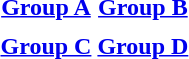<table>
<tr valign=top>
<th align="center"><a href='#'>Group A</a></th>
<th align="center"><a href='#'>Group B</a></th>
</tr>
<tr valign=top>
<td align="left"></td>
<td align="left"></td>
</tr>
<tr valign=top>
<th align="center"><a href='#'>Group C</a></th>
<th align="center"><a href='#'>Group D</a></th>
</tr>
<tr valign=top>
<td align="left"></td>
<td align="left"></td>
</tr>
</table>
